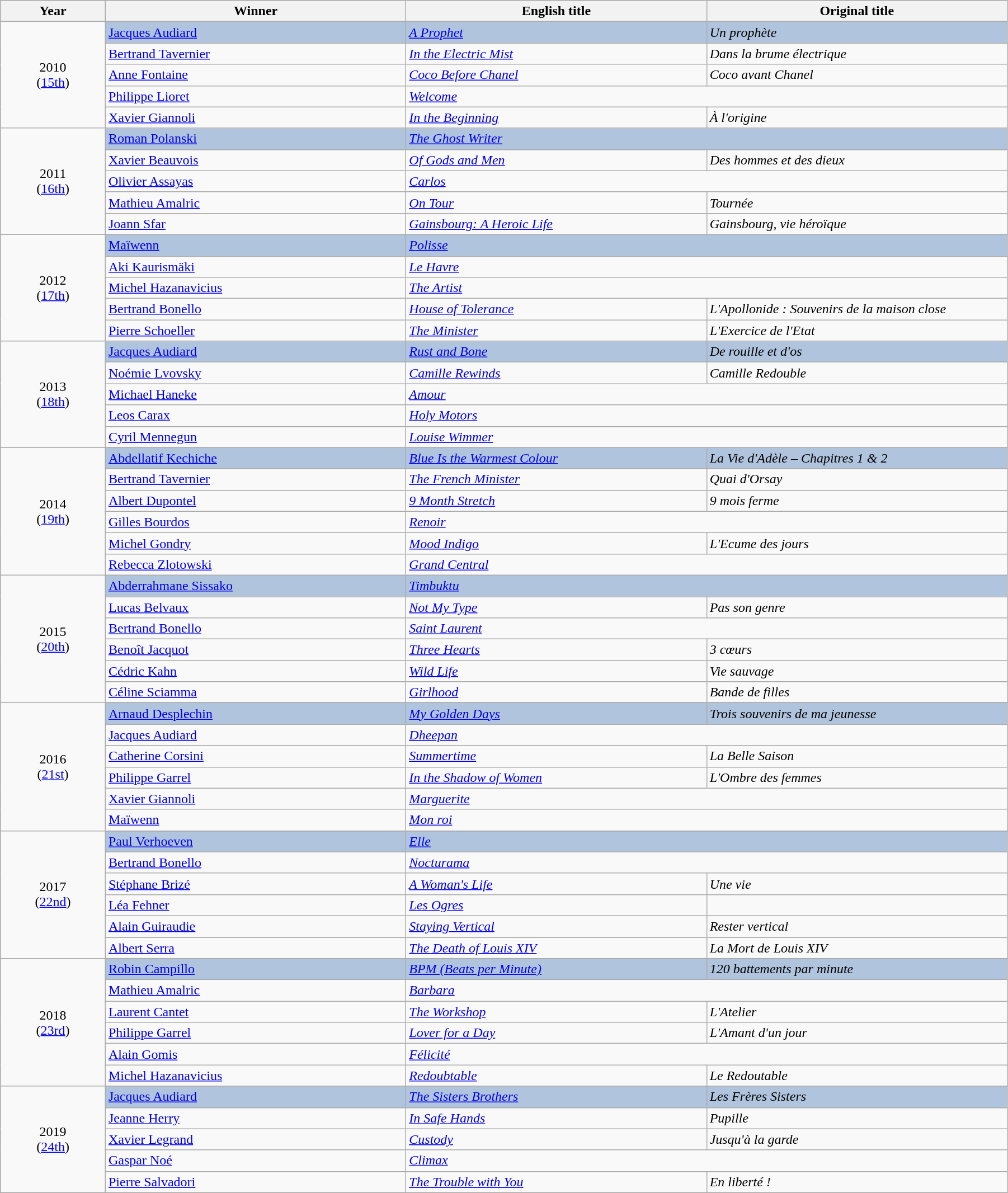<table class="wikitable" width="95%" cellpadding="5">
<tr>
<th width="100"><strong>Year</strong></th>
<th width="300"><strong>Winner</strong></th>
<th width="300"><strong>English title</strong></th>
<th width="300"><strong>Original title</strong></th>
</tr>
<tr>
<td rowspan="5" style="text-align:center;">2010<br>(<a href='#'>15th</a>)</td>
<td style="background:#B0C4DE;"><a href='#'>Jacques Audiard</a></td>
<td style="background:#B0C4DE;"><em><a href='#'>A Prophet</a></em></td>
<td style="background:#B0C4DE;"><em>Un prophète</em></td>
</tr>
<tr>
<td><a href='#'>Bertrand Tavernier</a></td>
<td><em><a href='#'>In the Electric Mist</a></em></td>
<td><em>Dans la brume électrique</em></td>
</tr>
<tr>
<td><a href='#'>Anne Fontaine</a></td>
<td><em><a href='#'>Coco Before Chanel</a></em></td>
<td><em>Coco avant Chanel</em></td>
</tr>
<tr>
<td><a href='#'>Philippe Lioret</a></td>
<td colspan="2"><em><a href='#'>Welcome</a></em></td>
</tr>
<tr>
<td><a href='#'>Xavier Giannoli</a></td>
<td><em><a href='#'>In the Beginning</a></em></td>
<td><em>À l'origine</em></td>
</tr>
<tr>
<td rowspan="5" style="text-align:center;">2011<br>(<a href='#'>16th</a>)</td>
<td style="background:#B0C4DE;"><a href='#'>Roman Polanski</a></td>
<td colspan="2" style="background:#B0C4DE;"><em><a href='#'>The Ghost Writer</a></em></td>
</tr>
<tr>
<td><a href='#'>Xavier Beauvois</a></td>
<td><em><a href='#'>Of Gods and Men</a></em></td>
<td><em>Des hommes et des dieux</em></td>
</tr>
<tr>
<td><a href='#'>Olivier Assayas</a></td>
<td colspan="2"><em><a href='#'>Carlos</a></em></td>
</tr>
<tr>
<td><a href='#'>Mathieu Amalric</a></td>
<td><em><a href='#'>On Tour</a></em></td>
<td><em>Tournée</em></td>
</tr>
<tr>
<td><a href='#'>Joann Sfar</a></td>
<td><em><a href='#'>Gainsbourg: A Heroic Life</a></em></td>
<td><em>Gainsbourg, vie héroïque</em></td>
</tr>
<tr>
<td rowspan="5" style="text-align:center;">2012<br>(<a href='#'>17th</a>)</td>
<td style="background:#B0C4DE;"><a href='#'>Maïwenn</a></td>
<td colspan="2" style="background:#B0C4DE;"><em><a href='#'>Polisse</a></em></td>
</tr>
<tr>
<td><a href='#'>Aki Kaurismäki</a></td>
<td colspan="2"><em><a href='#'>Le Havre</a></em></td>
</tr>
<tr>
<td><a href='#'>Michel Hazanavicius</a></td>
<td colspan="2"><em><a href='#'>The Artist</a></em></td>
</tr>
<tr>
<td><a href='#'>Bertrand Bonello</a></td>
<td><em><a href='#'>House of Tolerance</a></em></td>
<td><em>L'Apollonide : Souvenirs de la maison close</em></td>
</tr>
<tr>
<td><a href='#'>Pierre Schoeller</a></td>
<td><em><a href='#'>The Minister</a></em></td>
<td><em>L'Exercice de l'Etat</em></td>
</tr>
<tr>
<td rowspan="5" style="text-align:center;">2013<br>(<a href='#'>18th</a>)</td>
<td style="background:#B0C4DE;"><a href='#'>Jacques Audiard</a></td>
<td style="background:#B0C4DE;"><em><a href='#'>Rust and Bone</a></em></td>
<td style="background:#B0C4DE;"><em>De rouille et d'os</em></td>
</tr>
<tr>
<td><a href='#'>Noémie Lvovsky</a></td>
<td><em><a href='#'>Camille Rewinds</a></em></td>
<td><em>Camille Redouble</em></td>
</tr>
<tr>
<td><a href='#'>Michael Haneke</a></td>
<td colspan="2"><em><a href='#'>Amour</a></em></td>
</tr>
<tr>
<td><a href='#'>Leos Carax</a></td>
<td colspan="2"><em><a href='#'>Holy Motors</a></em></td>
</tr>
<tr>
<td><a href='#'>Cyril Mennegun</a></td>
<td colspan="2"><em><a href='#'>Louise Wimmer</a></em></td>
</tr>
<tr>
<td rowspan="6" style="text-align:center;">2014<br>(<a href='#'>19th</a>)</td>
<td style="background:#B0C4DE;"><a href='#'>Abdellatif Kechiche</a></td>
<td style="background:#B0C4DE;"><em><a href='#'>Blue Is the Warmest Colour</a></em></td>
<td style="background:#B0C4DE;"><em>La Vie d'Adèle – Chapitres 1 & 2</em></td>
</tr>
<tr>
<td><a href='#'>Bertrand Tavernier</a></td>
<td><em><a href='#'>The French Minister</a></em></td>
<td><em>Quai d'Orsay</em></td>
</tr>
<tr>
<td><a href='#'>Albert Dupontel</a></td>
<td><em><a href='#'>9 Month Stretch</a></em></td>
<td><em>9 mois ferme</em></td>
</tr>
<tr>
<td><a href='#'>Gilles Bourdos</a></td>
<td colspan="2"><em><a href='#'>Renoir</a></em></td>
</tr>
<tr>
<td><a href='#'>Michel Gondry</a></td>
<td><em><a href='#'>Mood Indigo</a></em></td>
<td><em>L'Ecume des jours</em></td>
</tr>
<tr>
<td><a href='#'>Rebecca Zlotowski</a></td>
<td colspan="2"><em><a href='#'>Grand Central</a></em></td>
</tr>
<tr>
<td rowspan="6" style="text-align:center;">2015<br>(<a href='#'>20th</a>)</td>
<td style="background:#B0C4DE;"><a href='#'>Abderrahmane Sissako</a></td>
<td colspan="2" style="background:#B0C4DE;"><em><a href='#'>Timbuktu</a></em></td>
</tr>
<tr>
<td><a href='#'>Lucas Belvaux</a></td>
<td><em><a href='#'>Not My Type</a></em></td>
<td><em>Pas son genre</em></td>
</tr>
<tr>
<td><a href='#'>Bertrand Bonello</a></td>
<td colspan="2"><em><a href='#'>Saint Laurent</a></em></td>
</tr>
<tr>
<td><a href='#'>Benoît Jacquot</a></td>
<td><em><a href='#'>Three Hearts</a></em></td>
<td><em>3 cœurs</em></td>
</tr>
<tr>
<td><a href='#'>Cédric Kahn</a></td>
<td><em><a href='#'>Wild Life</a></em></td>
<td><em>Vie sauvage</em></td>
</tr>
<tr>
<td><a href='#'>Céline Sciamma</a></td>
<td><em><a href='#'>Girlhood</a></em></td>
<td><em>Bande de filles</em></td>
</tr>
<tr>
<td rowspan="7" style="text-align:center;">2016<br>(<a href='#'>21st</a>)</td>
</tr>
<tr>
<td style="background:#B0C4DE;"><a href='#'>Arnaud Desplechin</a></td>
<td style="background:#B0C4DE;"><em><a href='#'>My Golden Days</a></em></td>
<td style="background:#B0C4DE;"><em>Trois souvenirs de ma jeunesse</em></td>
</tr>
<tr>
<td><a href='#'>Jacques Audiard</a></td>
<td colspan="2"><em><a href='#'>Dheepan</a></em></td>
</tr>
<tr>
<td><a href='#'>Catherine Corsini</a></td>
<td><em><a href='#'>Summertime</a></em></td>
<td><em>La Belle Saison</em></td>
</tr>
<tr>
<td><a href='#'>Philippe Garrel</a></td>
<td><em><a href='#'>In the Shadow of Women</a></em></td>
<td><em>L'Ombre des femmes</em></td>
</tr>
<tr>
<td><a href='#'>Xavier Giannoli</a></td>
<td colspan="2"><em><a href='#'>Marguerite</a></em></td>
</tr>
<tr>
<td><a href='#'>Maïwenn</a></td>
<td colspan="2"><em><a href='#'>Mon roi</a></em></td>
</tr>
<tr>
<td rowspan="7" style="text-align:center;">2017<br>(<a href='#'>22nd</a>)</td>
</tr>
<tr>
<td style="background:#B0C4DE;"><a href='#'>Paul Verhoeven</a></td>
<td style="background:#B0C4DE;" colspan="2"><em><a href='#'>Elle</a></em></td>
</tr>
<tr>
<td><a href='#'>Bertrand Bonello</a></td>
<td colspan="2"><em><a href='#'>Nocturama</a></em></td>
</tr>
<tr>
<td><a href='#'>Stéphane Brizé</a></td>
<td><em><a href='#'>A Woman's Life</a></em></td>
<td><em>Une vie</em></td>
</tr>
<tr>
<td><a href='#'>Léa Fehner</a></td>
<td><em><a href='#'>Les Ogres</a></em></td>
</tr>
<tr>
<td><a href='#'>Alain Guiraudie</a></td>
<td><em><a href='#'>Staying Vertical</a></em></td>
<td><em>Rester vertical</em></td>
</tr>
<tr>
<td><a href='#'>Albert Serra</a></td>
<td><em><a href='#'>The Death of Louis XIV</a></em></td>
<td><em>La Mort de Louis XIV</em></td>
</tr>
<tr>
<td rowspan="7" style="text-align:center;">2018<br>(<a href='#'>23rd</a>)</td>
</tr>
<tr style="background:#B0C4DE;">
<td><a href='#'>Robin Campillo</a></td>
<td><em><a href='#'>BPM (Beats per Minute)</a></em></td>
<td><em>120 battements par minute</em></td>
</tr>
<tr>
<td><a href='#'>Mathieu Amalric</a></td>
<td colspan="2"><em><a href='#'>Barbara</a></em></td>
</tr>
<tr>
<td><a href='#'>Laurent Cantet</a></td>
<td><em><a href='#'>The Workshop</a></em></td>
<td><em> L'Atelier</em></td>
</tr>
<tr>
<td><a href='#'>Philippe Garrel</a></td>
<td><em><a href='#'>Lover for a Day</a></em></td>
<td><em>L'Amant d'un jour</em></td>
</tr>
<tr>
<td><a href='#'>Alain Gomis</a></td>
<td colspan="2"><em><a href='#'>Félicité</a></em></td>
</tr>
<tr>
<td><a href='#'>Michel Hazanavicius</a></td>
<td><em><a href='#'>Redoubtable</a></em></td>
<td><em>Le Redoutable</em></td>
</tr>
<tr>
<td rowspan="6" style="text-align:center;">2019<br>(<a href='#'>24th</a>)</td>
</tr>
<tr style="background:#B0C4DE;">
<td><a href='#'>Jacques Audiard</a></td>
<td><em><a href='#'>The Sisters Brothers</a></em></td>
<td><em>Les Frères Sisters</em></td>
</tr>
<tr>
<td><a href='#'>Jeanne Herry</a></td>
<td><em><a href='#'>In Safe Hands</a></em></td>
<td><em>Pupille</em></td>
</tr>
<tr>
<td><a href='#'>Xavier Legrand</a></td>
<td><em><a href='#'>Custody</a></em></td>
<td><em>Jusqu'à la garde</em></td>
</tr>
<tr>
<td><a href='#'>Gaspar Noé</a></td>
<td colspan="2"><em><a href='#'>Climax</a></em></td>
</tr>
<tr>
<td><a href='#'>Pierre Salvadori</a></td>
<td><em><a href='#'>The Trouble with You</a></em></td>
<td><em>En liberté !</em></td>
</tr>
</table>
